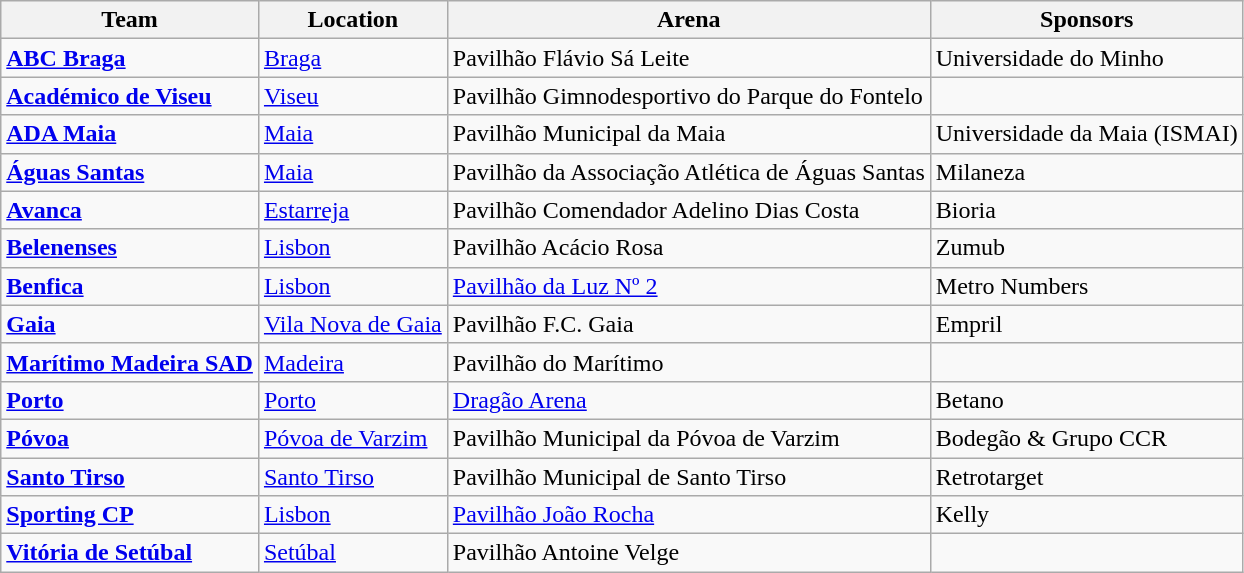<table class="wikitable sortable" style="text-align: left;">
<tr>
<th>Team</th>
<th>Location</th>
<th>Arena</th>
<th>Sponsors</th>
</tr>
<tr>
<td><strong><a href='#'>ABC Braga</a></strong></td>
<td><a href='#'>Braga</a></td>
<td>Pavilhão Flávio Sá Leite</td>
<td>Universidade do Minho</td>
</tr>
<tr>
<td><strong><a href='#'>Académico de Viseu</a></strong></td>
<td><a href='#'>Viseu</a></td>
<td>Pavilhão Gimnodesportivo do Parque do Fontelo</td>
<td></td>
</tr>
<tr>
<td><strong><a href='#'>ADA Maia</a></strong></td>
<td><a href='#'>Maia</a></td>
<td>Pavilhão Municipal da Maia</td>
<td>Universidade da Maia (ISMAI)</td>
</tr>
<tr>
<td><strong><a href='#'>Águas Santas</a></strong></td>
<td><a href='#'>Maia</a></td>
<td>Pavilhão da Associação Atlética de Águas Santas</td>
<td>Milaneza</td>
</tr>
<tr>
<td><strong><a href='#'>Avanca</a></strong></td>
<td><a href='#'>Estarreja</a></td>
<td>Pavilhão Comendador Adelino Dias Costa</td>
<td>Bioria</td>
</tr>
<tr>
<td><strong><a href='#'>Belenenses</a></strong></td>
<td><a href='#'>Lisbon</a></td>
<td>Pavilhão Acácio Rosa</td>
<td>Zumub</td>
</tr>
<tr>
<td><strong><a href='#'>Benfica</a></strong></td>
<td><a href='#'>Lisbon</a></td>
<td><a href='#'>Pavilhão da Luz Nº 2</a></td>
<td>Metro Numbers</td>
</tr>
<tr>
<td><strong><a href='#'>Gaia</a></strong></td>
<td><a href='#'>Vila Nova de Gaia</a></td>
<td>Pavilhão F.C. Gaia</td>
<td>Empril</td>
</tr>
<tr>
<td><strong><a href='#'>Marítimo Madeira SAD</a></strong></td>
<td><a href='#'>Madeira</a></td>
<td>Pavilhão do Marítimo</td>
<td></td>
</tr>
<tr>
<td><strong><a href='#'>Porto</a></strong></td>
<td><a href='#'>Porto</a></td>
<td><a href='#'>Dragão Arena</a></td>
<td>Betano</td>
</tr>
<tr>
<td><strong><a href='#'>Póvoa</a></strong></td>
<td><a href='#'>Póvoa de Varzim</a></td>
<td>Pavilhão Municipal da Póvoa de Varzim</td>
<td>Bodegão & Grupo CCR</td>
</tr>
<tr>
<td><strong><a href='#'>Santo Tirso</a></strong></td>
<td><a href='#'>Santo Tirso</a></td>
<td>Pavilhão Municipal de Santo Tirso</td>
<td>Retrotarget</td>
</tr>
<tr>
<td><strong><a href='#'>Sporting CP</a></strong></td>
<td><a href='#'>Lisbon</a></td>
<td><a href='#'>Pavilhão João Rocha</a></td>
<td>Kelly</td>
</tr>
<tr>
<td><strong><a href='#'>Vitória de Setúbal</a></strong></td>
<td><a href='#'>Setúbal</a></td>
<td>Pavilhão Antoine Velge</td>
<td></td>
</tr>
</table>
